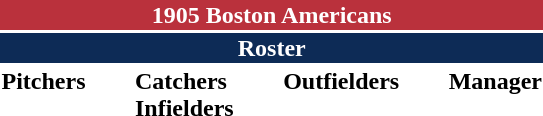<table class="toccolours" style="text-align: left;">
<tr>
<th colspan="10" style="background-color: #ba313c; color: white; text-align: center;">1905 Boston Americans</th>
</tr>
<tr>
<td colspan="10" style="background-color: #0d2b56; color: white; text-align: center;"><strong>Roster</strong></td>
</tr>
<tr>
<td valign="top"><strong>Pitchers</strong><br>







</td>
<td width="25px"></td>
<td valign="top"><strong>Catchers</strong><br>





<strong>Infielders</strong>






</td>
<td width="25px"></td>
<td valign="top"><strong>Outfielders</strong><br>



</td>
<td width="25px"></td>
<td valign="top"><strong>Manager</strong><br></td>
</tr>
<tr>
</tr>
</table>
